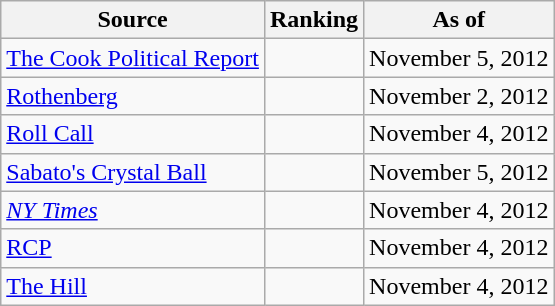<table class="wikitable" style="text-align:center">
<tr>
<th>Source</th>
<th>Ranking</th>
<th>As of</th>
</tr>
<tr>
<td align=left><a href='#'>The Cook Political Report</a></td>
<td></td>
<td>November 5, 2012</td>
</tr>
<tr>
<td align=left><a href='#'>Rothenberg</a></td>
<td></td>
<td>November 2, 2012</td>
</tr>
<tr>
<td align=left><a href='#'>Roll Call</a></td>
<td></td>
<td>November 4, 2012</td>
</tr>
<tr>
<td align=left><a href='#'>Sabato's Crystal Ball</a></td>
<td></td>
<td>November 5, 2012</td>
</tr>
<tr>
<td align=left><a href='#'><em>NY Times</em></a></td>
<td></td>
<td>November 4, 2012</td>
</tr>
<tr>
<td align="left"><a href='#'>RCP</a></td>
<td></td>
<td>November 4, 2012</td>
</tr>
<tr>
<td align=left><a href='#'>The Hill</a></td>
<td></td>
<td>November 4, 2012</td>
</tr>
</table>
